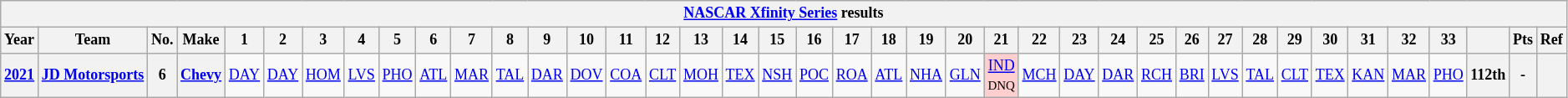<table class="wikitable" style="text-align:center; font-size:75%">
<tr>
<th colspan=40><a href='#'>NASCAR Xfinity Series</a> results</th>
</tr>
<tr>
<th>Year</th>
<th>Team</th>
<th>No.</th>
<th>Make</th>
<th>1</th>
<th>2</th>
<th>3</th>
<th>4</th>
<th>5</th>
<th>6</th>
<th>7</th>
<th>8</th>
<th>9</th>
<th>10</th>
<th>11</th>
<th>12</th>
<th>13</th>
<th>14</th>
<th>15</th>
<th>16</th>
<th>17</th>
<th>18</th>
<th>19</th>
<th>20</th>
<th>21</th>
<th>22</th>
<th>23</th>
<th>24</th>
<th>25</th>
<th>26</th>
<th>27</th>
<th>28</th>
<th>29</th>
<th>30</th>
<th>31</th>
<th>32</th>
<th>33</th>
<th></th>
<th>Pts</th>
<th>Ref</th>
</tr>
<tr>
<th><a href='#'>2021</a></th>
<th><a href='#'>JD Motorsports</a></th>
<th>6</th>
<th><a href='#'>Chevy</a></th>
<td><a href='#'>DAY</a></td>
<td><a href='#'>DAY</a></td>
<td><a href='#'>HOM</a></td>
<td><a href='#'>LVS</a></td>
<td><a href='#'>PHO</a></td>
<td><a href='#'>ATL</a></td>
<td><a href='#'>MAR</a></td>
<td><a href='#'>TAL</a></td>
<td><a href='#'>DAR</a></td>
<td><a href='#'>DOV</a></td>
<td><a href='#'>COA</a></td>
<td><a href='#'>CLT</a></td>
<td><a href='#'>MOH</a></td>
<td><a href='#'>TEX</a></td>
<td><a href='#'>NSH</a></td>
<td><a href='#'>POC</a></td>
<td><a href='#'>ROA</a></td>
<td><a href='#'>ATL</a></td>
<td><a href='#'>NHA</a></td>
<td><a href='#'>GLN</a></td>
<td style="background:#FFCFCF;"><a href='#'>IND</a><br><small>DNQ</small></td>
<td><a href='#'>MCH</a></td>
<td><a href='#'>DAY</a></td>
<td><a href='#'>DAR</a></td>
<td><a href='#'>RCH</a></td>
<td><a href='#'>BRI</a></td>
<td><a href='#'>LVS</a></td>
<td><a href='#'>TAL</a></td>
<td><a href='#'>CLT</a></td>
<td><a href='#'>TEX</a></td>
<td><a href='#'>KAN</a></td>
<td><a href='#'>MAR</a></td>
<td><a href='#'>PHO</a></td>
<th>112th</th>
<th>-</th>
<th></th>
</tr>
</table>
